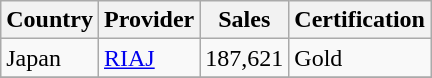<table class="wikitable" border="1">
<tr>
<th>Country</th>
<th>Provider</th>
<th>Sales</th>
<th>Certification</th>
</tr>
<tr>
<td>Japan</td>
<td><a href='#'>RIAJ</a></td>
<td>187,621</td>
<td>Gold</td>
</tr>
<tr>
</tr>
</table>
